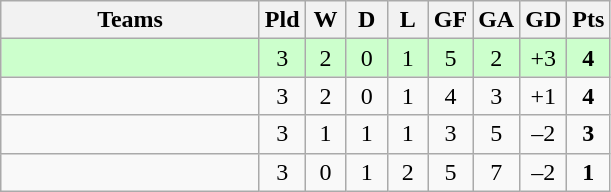<table class="wikitable" style="text-align: center;">
<tr>
<th width=165>Teams</th>
<th width=20>Pld</th>
<th width=20>W</th>
<th width=20>D</th>
<th width=20>L</th>
<th width=20>GF</th>
<th width=20>GA</th>
<th width=20>GD</th>
<th width=20>Pts</th>
</tr>
<tr align=center style="background:#ccffcc;">
<td style="text-align:left;"></td>
<td>3</td>
<td>2</td>
<td>0</td>
<td>1</td>
<td>5</td>
<td>2</td>
<td>+3</td>
<td><strong>4</strong></td>
</tr>
<tr>
<td style="text-align:left;"></td>
<td>3</td>
<td>2</td>
<td>0</td>
<td>1</td>
<td>4</td>
<td>3</td>
<td>+1</td>
<td><strong>4</strong></td>
</tr>
<tr align=center>
<td style="text-align:left;"></td>
<td>3</td>
<td>1</td>
<td>1</td>
<td>1</td>
<td>3</td>
<td>5</td>
<td>–2</td>
<td><strong>3</strong></td>
</tr>
<tr align=center>
<td style="text-align:left;"></td>
<td>3</td>
<td>0</td>
<td>1</td>
<td>2</td>
<td>5</td>
<td>7</td>
<td>–2</td>
<td><strong>1</strong></td>
</tr>
</table>
